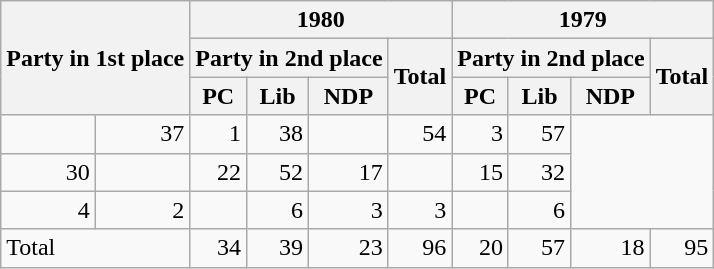<table class="wikitable" style="text-align:right;">
<tr>
<th rowspan="3" colspan="2" style="text-align:left;">Party in 1st place</th>
<th colspan="4">1980</th>
<th colspan="4">1979</th>
</tr>
<tr>
<th colspan="3">Party in 2nd place</th>
<th rowspan="2">Total</th>
<th colspan="3">Party in 2nd place</th>
<th rowspan="2">Total</th>
</tr>
<tr>
<th>PC</th>
<th>Lib</th>
<th>NDP</th>
<th>PC</th>
<th>Lib</th>
<th>NDP</th>
</tr>
<tr>
<td></td>
<td>37</td>
<td>1</td>
<td>38</td>
<td></td>
<td>54</td>
<td>3</td>
<td>57</td>
</tr>
<tr>
<td>30</td>
<td></td>
<td>22</td>
<td>52</td>
<td>17</td>
<td></td>
<td>15</td>
<td>32</td>
</tr>
<tr>
<td>4</td>
<td>2</td>
<td></td>
<td>6</td>
<td>3</td>
<td>3</td>
<td></td>
<td>6</td>
</tr>
<tr>
<td colspan="2" style="text-align:left;">Total</td>
<td>34</td>
<td>39</td>
<td>23</td>
<td>96</td>
<td>20</td>
<td>57</td>
<td>18</td>
<td>95</td>
</tr>
</table>
